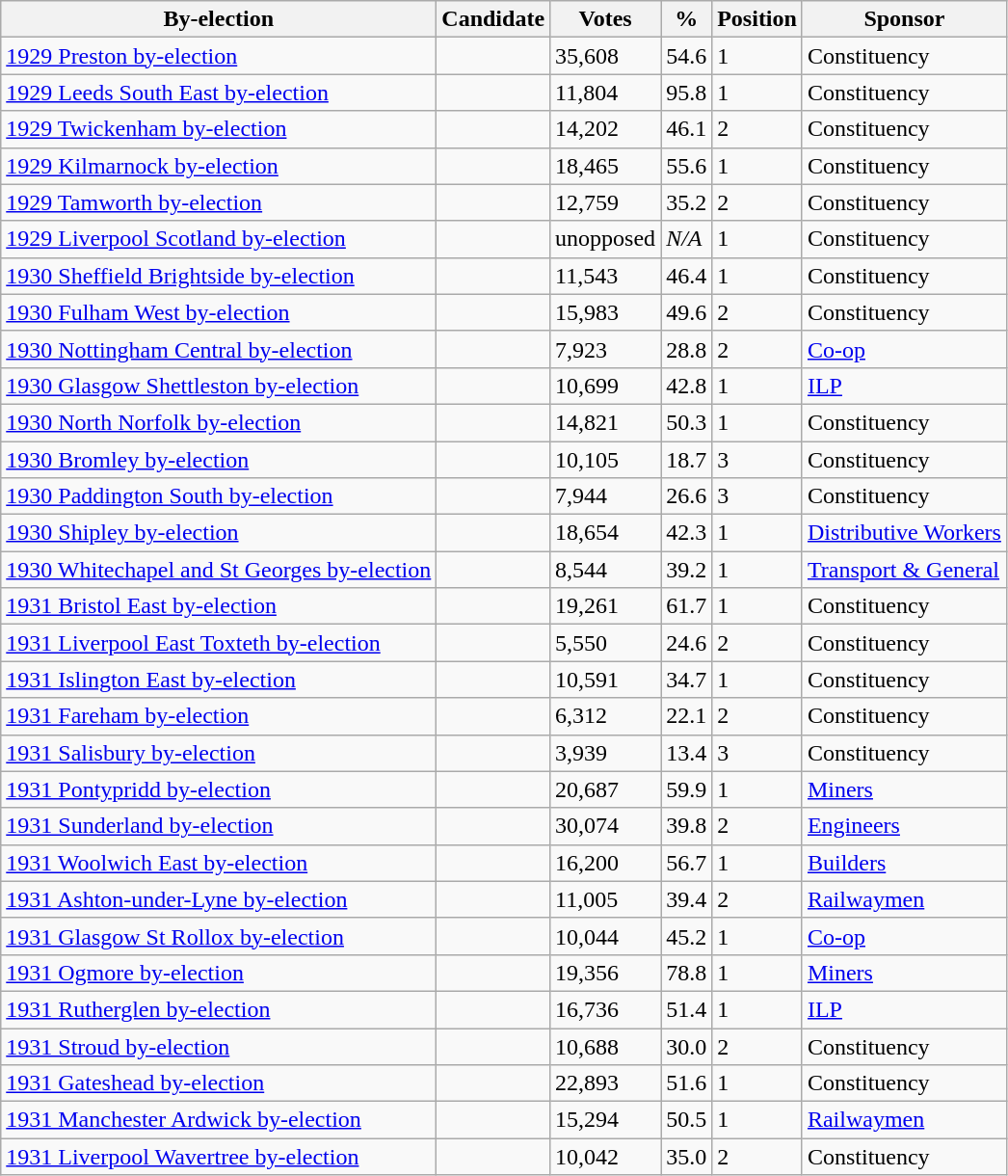<table class="wikitable sortable">
<tr>
<th>By-election</th>
<th>Candidate</th>
<th>Votes</th>
<th>%</th>
<th>Position</th>
<th>Sponsor</th>
</tr>
<tr>
<td><a href='#'>1929 Preston by-election</a></td>
<td></td>
<td>35,608</td>
<td>54.6</td>
<td>1</td>
<td>Constituency</td>
</tr>
<tr>
<td><a href='#'>1929 Leeds South East by-election</a></td>
<td></td>
<td>11,804</td>
<td>95.8</td>
<td>1</td>
<td>Constituency</td>
</tr>
<tr>
<td><a href='#'>1929 Twickenham by-election</a></td>
<td></td>
<td>14,202</td>
<td>46.1</td>
<td>2</td>
<td>Constituency</td>
</tr>
<tr>
<td><a href='#'>1929 Kilmarnock by-election</a></td>
<td></td>
<td>18,465</td>
<td>55.6</td>
<td>1</td>
<td>Constituency</td>
</tr>
<tr>
<td><a href='#'>1929 Tamworth by-election</a></td>
<td></td>
<td>12,759</td>
<td>35.2</td>
<td>2</td>
<td>Constituency</td>
</tr>
<tr>
<td><a href='#'>1929 Liverpool Scotland by-election</a></td>
<td></td>
<td>unopposed</td>
<td><em>N/A</em></td>
<td>1</td>
<td>Constituency</td>
</tr>
<tr>
<td><a href='#'>1930 Sheffield Brightside by-election</a></td>
<td></td>
<td>11,543</td>
<td>46.4</td>
<td>1</td>
<td>Constituency</td>
</tr>
<tr>
<td><a href='#'>1930 Fulham West by-election</a></td>
<td></td>
<td>15,983</td>
<td>49.6</td>
<td>2</td>
<td>Constituency</td>
</tr>
<tr>
<td><a href='#'>1930 Nottingham Central by-election</a></td>
<td></td>
<td>7,923</td>
<td>28.8</td>
<td>2</td>
<td><a href='#'>Co-op</a></td>
</tr>
<tr>
<td><a href='#'>1930 Glasgow Shettleston by-election</a></td>
<td></td>
<td>10,699</td>
<td>42.8</td>
<td>1</td>
<td><a href='#'>ILP</a></td>
</tr>
<tr>
<td><a href='#'>1930 North Norfolk by-election</a></td>
<td></td>
<td>14,821</td>
<td>50.3</td>
<td>1</td>
<td>Constituency</td>
</tr>
<tr>
<td><a href='#'>1930 Bromley by-election</a></td>
<td></td>
<td>10,105</td>
<td>18.7</td>
<td>3</td>
<td>Constituency</td>
</tr>
<tr>
<td><a href='#'>1930 Paddington South by-election</a></td>
<td></td>
<td>7,944</td>
<td>26.6</td>
<td>3</td>
<td>Constituency</td>
</tr>
<tr>
<td><a href='#'>1930 Shipley by-election</a></td>
<td></td>
<td>18,654</td>
<td>42.3</td>
<td>1</td>
<td><a href='#'>Distributive Workers</a></td>
</tr>
<tr>
<td><a href='#'>1930 Whitechapel and St Georges by-election</a></td>
<td></td>
<td>8,544</td>
<td>39.2</td>
<td>1</td>
<td><a href='#'>Transport & General</a></td>
</tr>
<tr>
<td><a href='#'>1931 Bristol East by-election</a></td>
<td></td>
<td>19,261</td>
<td>61.7</td>
<td>1</td>
<td>Constituency</td>
</tr>
<tr>
<td><a href='#'>1931 Liverpool East Toxteth by-election</a></td>
<td></td>
<td>5,550</td>
<td>24.6</td>
<td>2</td>
<td>Constituency</td>
</tr>
<tr>
<td><a href='#'>1931 Islington East by-election</a></td>
<td></td>
<td>10,591</td>
<td>34.7</td>
<td>1</td>
<td>Constituency</td>
</tr>
<tr>
<td><a href='#'>1931 Fareham by-election</a></td>
<td></td>
<td>6,312</td>
<td>22.1</td>
<td>2</td>
<td>Constituency</td>
</tr>
<tr>
<td><a href='#'>1931 Salisbury by-election</a></td>
<td></td>
<td>3,939</td>
<td>13.4</td>
<td>3</td>
<td>Constituency</td>
</tr>
<tr>
<td><a href='#'>1931 Pontypridd by-election</a></td>
<td></td>
<td>20,687</td>
<td>59.9</td>
<td>1</td>
<td><a href='#'>Miners</a></td>
</tr>
<tr>
<td><a href='#'>1931 Sunderland by-election</a></td>
<td></td>
<td>30,074</td>
<td>39.8</td>
<td>2</td>
<td><a href='#'>Engineers</a></td>
</tr>
<tr>
<td><a href='#'>1931 Woolwich East by-election</a></td>
<td></td>
<td>16,200</td>
<td>56.7</td>
<td>1</td>
<td><a href='#'>Builders</a></td>
</tr>
<tr>
<td><a href='#'>1931 Ashton-under-Lyne by-election</a></td>
<td></td>
<td>11,005</td>
<td>39.4</td>
<td>2</td>
<td><a href='#'>Railwaymen</a></td>
</tr>
<tr>
<td><a href='#'>1931 Glasgow St Rollox by-election</a></td>
<td></td>
<td>10,044</td>
<td>45.2</td>
<td>1</td>
<td><a href='#'>Co-op</a></td>
</tr>
<tr>
<td><a href='#'>1931 Ogmore by-election</a></td>
<td></td>
<td>19,356</td>
<td>78.8</td>
<td>1</td>
<td><a href='#'>Miners</a></td>
</tr>
<tr>
<td><a href='#'>1931 Rutherglen by-election</a></td>
<td></td>
<td>16,736</td>
<td>51.4</td>
<td>1</td>
<td><a href='#'>ILP</a></td>
</tr>
<tr>
<td><a href='#'>1931 Stroud by-election</a></td>
<td></td>
<td>10,688</td>
<td>30.0</td>
<td>2</td>
<td>Constituency</td>
</tr>
<tr>
<td><a href='#'>1931 Gateshead by-election</a></td>
<td></td>
<td>22,893</td>
<td>51.6</td>
<td>1</td>
<td>Constituency</td>
</tr>
<tr>
<td><a href='#'>1931 Manchester Ardwick by-election</a></td>
<td></td>
<td>15,294</td>
<td>50.5</td>
<td>1</td>
<td><a href='#'>Railwaymen</a></td>
</tr>
<tr>
<td><a href='#'>1931 Liverpool Wavertree by-election</a></td>
<td></td>
<td>10,042</td>
<td>35.0</td>
<td>2</td>
<td>Constituency</td>
</tr>
</table>
